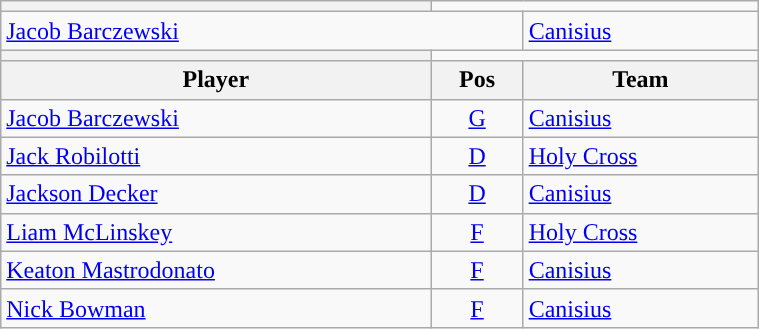<table class="wikitable" width=40%>
<tr>
<th><a href='#'></a></th>
</tr>
<tr>
<td colspan=2><a href='#'>Jacob Barczewski</a></td>
<td><a href='#'>Canisius</a></td>
</tr>
<tr>
<th><a href='#'></a></th>
</tr>
<tr>
<th>Player</th>
<th>Pos</th>
<th>Team</th>
</tr>
<tr>
<td><a href='#'>Jacob Barczewski</a></td>
<td style="text-align:center;"><a href='#'>G</a></td>
<td><a href='#'>Canisius</a></td>
</tr>
<tr>
<td><a href='#'>Jack Robilotti</a></td>
<td style="text-align:center;"><a href='#'>D</a></td>
<td><a href='#'>Holy Cross</a></td>
</tr>
<tr>
<td><a href='#'>Jackson Decker</a></td>
<td style="text-align:center;"><a href='#'>D</a></td>
<td><a href='#'>Canisius</a></td>
</tr>
<tr>
<td><a href='#'>Liam McLinskey</a></td>
<td style="text-align:center;"><a href='#'>F</a></td>
<td><a href='#'>Holy Cross</a></td>
</tr>
<tr>
<td><a href='#'>Keaton Mastrodonato</a></td>
<td style="text-align:center;"><a href='#'>F</a></td>
<td><a href='#'>Canisius</a></td>
</tr>
<tr>
<td><a href='#'>Nick Bowman</a></td>
<td style="text-align:center;"><a href='#'>F</a></td>
<td><a href='#'>Canisius</a></td>
</tr>
</table>
